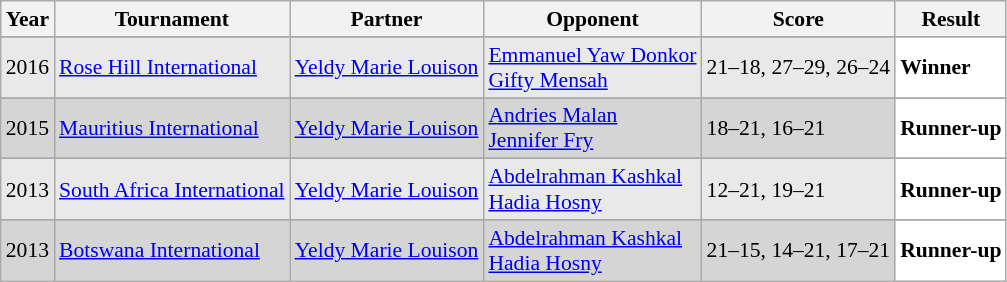<table class="sortable wikitable" style="font-size: 90%;">
<tr>
<th>Year</th>
<th>Tournament</th>
<th>Partner</th>
<th>Opponent</th>
<th>Score</th>
<th>Result</th>
</tr>
<tr>
</tr>
<tr style="background:#E9E9E9">
<td align="center">2016</td>
<td align="left"><a href='#'>Rose Hill International</a></td>
<td align="left"> <a href='#'>Yeldy Marie Louison</a></td>
<td align="left"> <a href='#'>Emmanuel Yaw Donkor</a><br> <a href='#'>Gifty Mensah</a></td>
<td align="left">21–18, 27–29, 26–24</td>
<td style="text-align:left; background:white"> <strong>Winner</strong></td>
</tr>
<tr>
</tr>
<tr style="background:#D5D5D5">
<td align="center">2015</td>
<td align="left"><a href='#'>Mauritius International</a></td>
<td align="left"> <a href='#'>Yeldy Marie Louison</a></td>
<td align="left"> <a href='#'>Andries Malan</a><br> <a href='#'>Jennifer Fry</a></td>
<td align="left">18–21, 16–21</td>
<td style="text-align:left; background:white"> <strong>Runner-up</strong></td>
</tr>
<tr>
</tr>
<tr style="background:#E9E9E9">
<td align="center">2013</td>
<td align="left"><a href='#'>South Africa International</a></td>
<td align="left"> <a href='#'>Yeldy Marie Louison</a></td>
<td align="left"> <a href='#'>Abdelrahman Kashkal</a><br> <a href='#'>Hadia Hosny</a></td>
<td align="left">12–21, 19–21</td>
<td style="text-align:left; background:white"> <strong>Runner-up</strong></td>
</tr>
<tr>
</tr>
<tr style="background:#D5D5D5">
<td align="center">2013</td>
<td align="left"><a href='#'>Botswana International</a></td>
<td align="left"> <a href='#'>Yeldy Marie Louison</a></td>
<td align="left"> <a href='#'>Abdelrahman Kashkal</a><br> <a href='#'>Hadia Hosny</a></td>
<td align="left">21–15, 14–21, 17–21</td>
<td style="text-align:left; background:white"> <strong>Runner-up</strong></td>
</tr>
</table>
